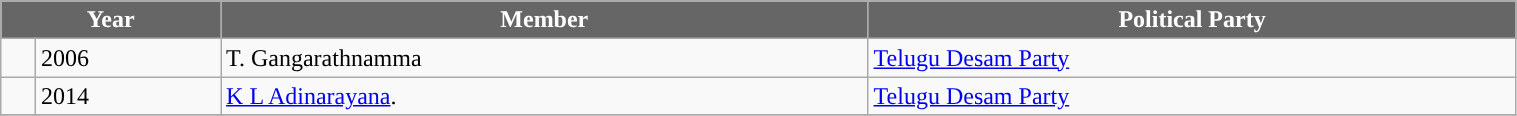<table class="wikitable" width=80%>
<tr>
<th style="background-color:#666666; color:white" colspan="2">Year</th>
<th style="background-color:#666666; color:white">Member</th>
<th style="background-color:#666666; color:white">Political Party</th>
</tr>
<tr>
<td style="background-color:"></td>
<td>2006</td>
<td>T. Gangarathnamma</td>
<td><a href='#'>Telugu Desam Party</a></td>
</tr>
<tr>
<td style="background-color: "></td>
<td>2014</td>
<td><a href='#'>K L Adinarayana</a>.</td>
<td><a href='#'>Telugu Desam Party</a></td>
</tr>
<tr>
</tr>
</table>
